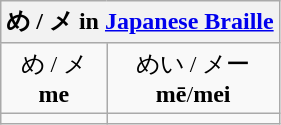<table class="wikitable nowrap" style="text-align:center">
<tr>
<th colspan=2>め / メ in <a href='#'>Japanese Braille</a></th>
</tr>
<tr>
<td>め / メ <br><strong>me</strong></td>
<td>めい / メー <br><strong>mē</strong>/<strong>mei</strong></td>
</tr>
<tr>
<td></td>
<td></td>
</tr>
</table>
